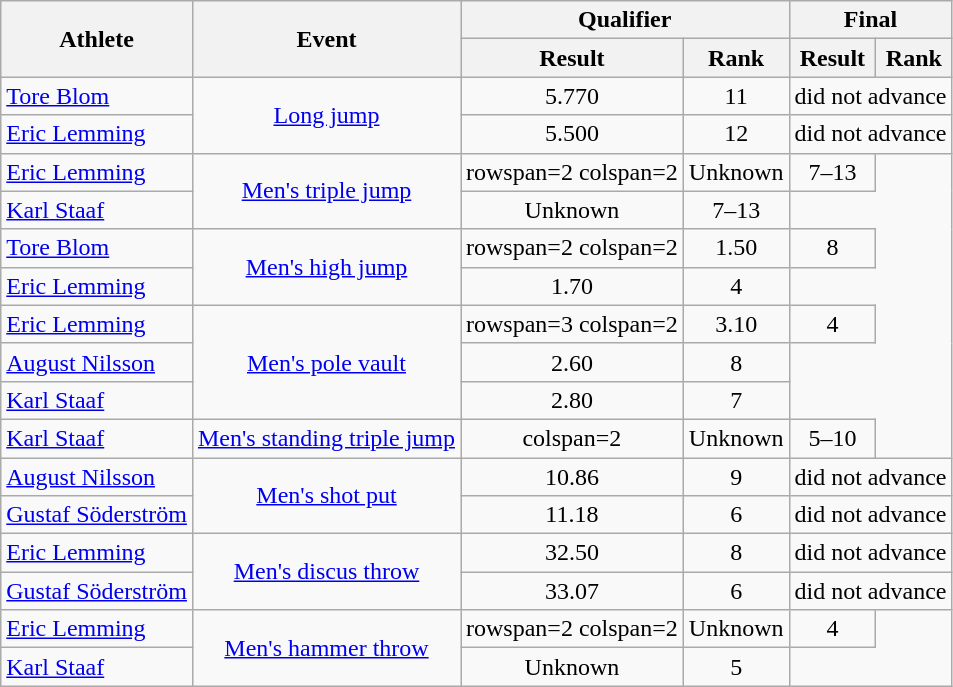<table class="wikitable">
<tr>
<th rowspan=2>Athlete</th>
<th rowspan=2>Event</th>
<th colspan=2>Qualifier</th>
<th colspan=2>Final</th>
</tr>
<tr>
<th>Result</th>
<th>Rank</th>
<th>Result</th>
<th>Rank</th>
</tr>
<tr align=center>
<td align=left><a href='#'>Tore Blom</a></td>
<td rowspan=2><a href='#'>Long jump</a></td>
<td>5.770</td>
<td>11</td>
<td colspan=2>did not advance</td>
</tr>
<tr align=center>
<td align=left><a href='#'>Eric Lemming</a></td>
<td>5.500</td>
<td>12</td>
<td colspan=2>did not advance</td>
</tr>
<tr align=center>
<td align=left><a href='#'>Eric Lemming</a></td>
<td rowspan=2><a href='#'>Men's triple jump</a></td>
<td>rowspan=2 colspan=2 </td>
<td>Unknown</td>
<td>7–13</td>
</tr>
<tr align=center>
<td align=left><a href='#'>Karl Staaf</a></td>
<td>Unknown</td>
<td>7–13</td>
</tr>
<tr align=center>
<td align=left><a href='#'>Tore Blom</a></td>
<td rowspan=2><a href='#'>Men's high jump</a></td>
<td>rowspan=2 colspan=2 </td>
<td>1.50</td>
<td>8</td>
</tr>
<tr align=center>
<td align=left><a href='#'>Eric Lemming</a></td>
<td>1.70</td>
<td>4</td>
</tr>
<tr align=center>
<td align=left><a href='#'>Eric Lemming</a></td>
<td rowspan=3><a href='#'>Men's pole vault</a></td>
<td>rowspan=3 colspan=2 </td>
<td>3.10</td>
<td>4</td>
</tr>
<tr align=center>
<td align=left><a href='#'>August Nilsson</a></td>
<td>2.60</td>
<td>8</td>
</tr>
<tr align=center>
<td align=left><a href='#'>Karl Staaf</a></td>
<td>2.80</td>
<td>7</td>
</tr>
<tr align=center>
<td align=left><a href='#'>Karl Staaf</a></td>
<td><a href='#'>Men's standing triple jump</a></td>
<td>colspan=2 </td>
<td>Unknown</td>
<td>5–10</td>
</tr>
<tr align=center>
<td align=left><a href='#'>August Nilsson</a></td>
<td rowspan=2><a href='#'>Men's shot put</a></td>
<td>10.86</td>
<td>9</td>
<td colspan=2>did not advance</td>
</tr>
<tr align=center>
<td align=left><a href='#'>Gustaf Söderström</a></td>
<td>11.18</td>
<td>6</td>
<td colspan=2>did not advance</td>
</tr>
<tr align=center>
<td align=left><a href='#'>Eric Lemming</a></td>
<td rowspan=2><a href='#'>Men's discus throw</a></td>
<td>32.50</td>
<td>8</td>
<td colspan=2>did not advance</td>
</tr>
<tr align=center>
<td align=left><a href='#'>Gustaf Söderström</a></td>
<td>33.07</td>
<td>6</td>
<td colspan=2>did not advance</td>
</tr>
<tr align=center>
<td align=left><a href='#'>Eric Lemming</a></td>
<td rowspan=2><a href='#'>Men's hammer throw</a></td>
<td>rowspan=2 colspan=2 </td>
<td>Unknown</td>
<td>4</td>
</tr>
<tr align=center>
<td align=left><a href='#'>Karl Staaf</a></td>
<td>Unknown</td>
<td>5</td>
</tr>
</table>
